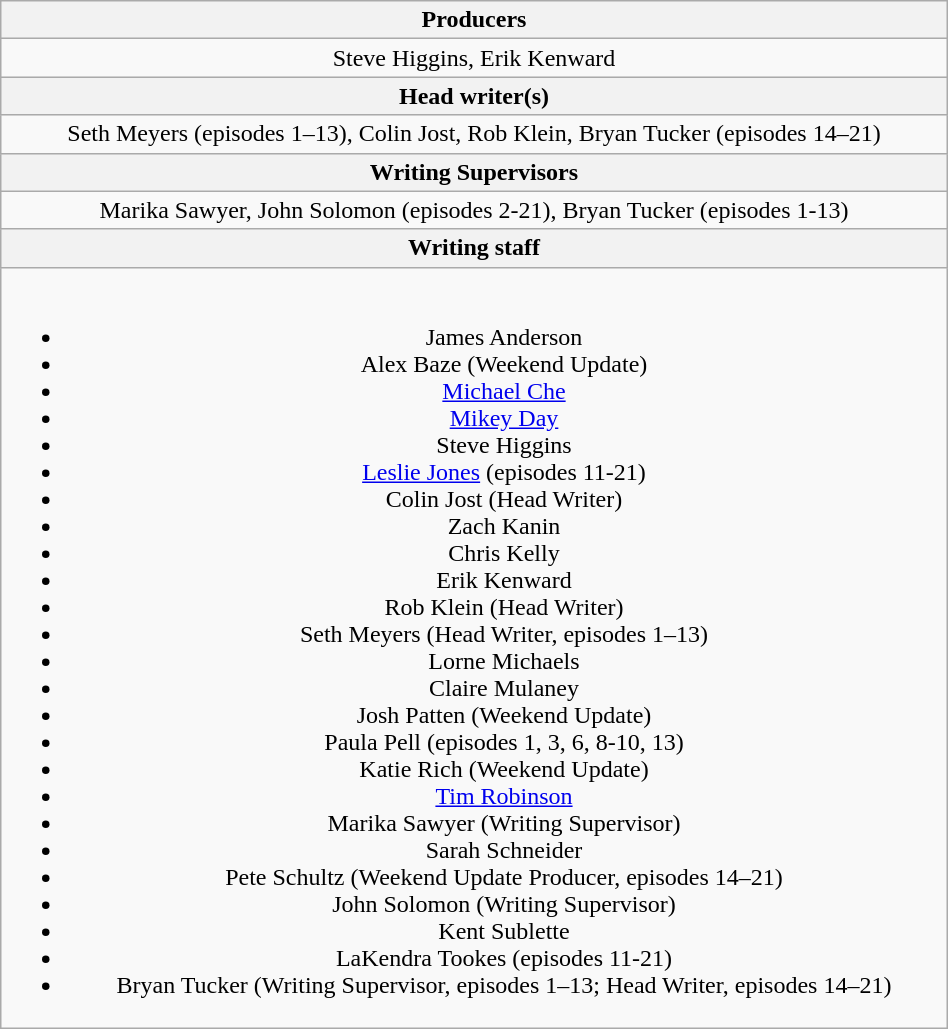<table class="wikitable plainrowheaders"  style="text-align:center; width:50%;">
<tr>
<th><strong>Producers</strong></th>
</tr>
<tr>
<td>Steve Higgins, Erik Kenward</td>
</tr>
<tr>
<th><strong>Head writer(s)</strong></th>
</tr>
<tr>
<td>Seth Meyers (episodes 1–13), Colin Jost, Rob Klein, Bryan Tucker (episodes 14–21)</td>
</tr>
<tr>
<th><strong>Writing Supervisors</strong></th>
</tr>
<tr>
<td>Marika Sawyer, John Solomon (episodes 2-21), Bryan Tucker (episodes 1-13)</td>
</tr>
<tr>
<th><strong>Writing staff</strong></th>
</tr>
<tr>
<td><br><ul><li>James Anderson</li><li>Alex Baze (Weekend Update)</li><li><a href='#'>Michael Che</a></li><li><a href='#'>Mikey Day</a></li><li>Steve Higgins</li><li><a href='#'>Leslie Jones</a> (episodes 11-21)</li><li>Colin Jost (Head Writer)</li><li>Zach Kanin</li><li>Chris Kelly</li><li>Erik Kenward</li><li>Rob Klein (Head Writer)</li><li>Seth Meyers (Head Writer, episodes 1–13)</li><li>Lorne Michaels</li><li>Claire Mulaney</li><li>Josh Patten (Weekend Update)</li><li>Paula Pell (episodes 1, 3, 6, 8-10, 13)</li><li>Katie Rich (Weekend Update)</li><li><a href='#'>Tim Robinson</a></li><li>Marika Sawyer (Writing Supervisor)</li><li>Sarah Schneider</li><li>Pete Schultz (Weekend Update Producer, episodes 14–21)</li><li>John Solomon (Writing Supervisor)</li><li>Kent Sublette</li><li>LaKendra Tookes (episodes 11-21)</li><li>Bryan Tucker (Writing Supervisor, episodes 1–13; Head Writer, episodes 14–21)</li></ul></td>
</tr>
</table>
